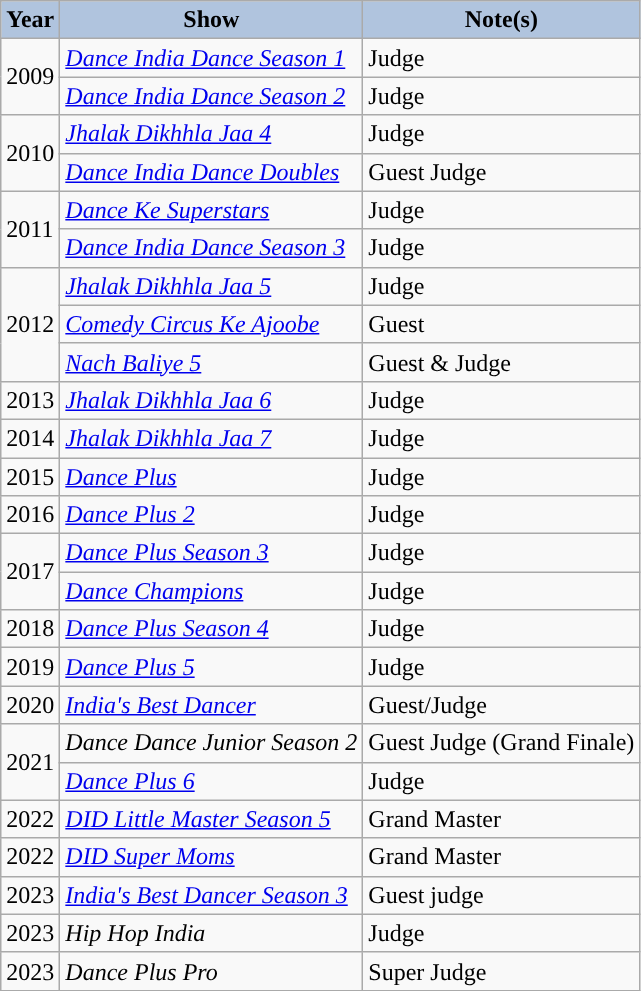<table class="wikitable" styel="font-size:100%;">
<tr>
<th style="background:#B0C4DE;">Year</th>
<th style="background:#B0C4DE;">Show</th>
<th style="background:#B0C4DE;">Note(s)</th>
</tr>
<tr>
<td rowspan="2">2009</td>
<td><a href='#'><em>Dance India Dance Season 1</em></a></td>
<td>Judge</td>
</tr>
<tr>
<td><a href='#'><em>Dance India Dance Season 2</em></a></td>
<td>Judge</td>
</tr>
<tr>
<td rowspan="2">2010</td>
<td><a href='#'><em>Jhalak Dikhhla Jaa 4</em></a></td>
<td>Judge</td>
</tr>
<tr>
<td><em><a href='#'>Dance India Dance Doubles</a></em></td>
<td>Guest Judge</td>
</tr>
<tr>
<td rowspan="2">2011</td>
<td><em><a href='#'>Dance Ke Superstars</a></em></td>
<td>Judge</td>
</tr>
<tr>
<td><a href='#'><em>Dance India Dance Season 3</em></a></td>
<td>Judge</td>
</tr>
<tr>
<td rowspan="3">2012</td>
<td><em><a href='#'>Jhalak Dikhhla Jaa 5</a></em></td>
<td>Judge</td>
</tr>
<tr>
<td><em><a href='#'>Comedy Circus Ke Ajoobe</a></em></td>
<td>Guest</td>
</tr>
<tr>
<td><em><a href='#'>Nach Baliye 5</a></em></td>
<td>Guest & Judge</td>
</tr>
<tr>
<td>2013</td>
<td><em><a href='#'>Jhalak Dikhhla Jaa 6</a></em></td>
<td>Judge</td>
</tr>
<tr>
<td>2014</td>
<td><em><a href='#'>Jhalak Dikhhla Jaa 7</a></em></td>
<td>Judge</td>
</tr>
<tr>
<td>2015</td>
<td><em><a href='#'>Dance Plus</a></em></td>
<td>Judge</td>
</tr>
<tr>
<td>2016</td>
<td><em><a href='#'>Dance Plus 2</a></em></td>
<td>Judge</td>
</tr>
<tr>
<td rowspan="2">2017</td>
<td><em><a href='#'>Dance Plus Season 3</a></em></td>
<td>Judge</td>
</tr>
<tr>
<td><em><a href='#'>Dance Champions</a></em></td>
<td>Judge</td>
</tr>
<tr>
<td>2018</td>
<td><em><a href='#'>Dance Plus Season 4</a></em></td>
<td>Judge</td>
</tr>
<tr>
<td>2019</td>
<td><em><a href='#'>Dance Plus 5</a></em></td>
<td>Judge</td>
</tr>
<tr>
<td>2020</td>
<td><em><a href='#'>India's Best Dancer</a></em></td>
<td>Guest/Judge</td>
</tr>
<tr>
<td rowspan="2">2021</td>
<td><em>Dance Dance Junior Season 2</em></td>
<td>Guest Judge (Grand Finale)</td>
</tr>
<tr>
<td><a href='#'><em>Dance Plus 6</em></a></td>
<td>Judge</td>
</tr>
<tr>
<td>2022</td>
<td><a href='#'><em>DID Little Master Season 5</em></a></td>
<td>Grand Master</td>
</tr>
<tr>
<td>2022</td>
<td><em><a href='#'>DID Super Moms</a></em></td>
<td>Grand Master</td>
</tr>
<tr>
<td>2023</td>
<td><em><a href='#'>India's Best Dancer Season 3</a></em></td>
<td>Guest judge</td>
</tr>
<tr>
<td>2023</td>
<td><em>Hip Hop India</em></td>
<td>Judge</td>
</tr>
<tr>
<td>2023</td>
<td><em>Dance Plus Pro</em></td>
<td>Super Judge</td>
</tr>
</table>
